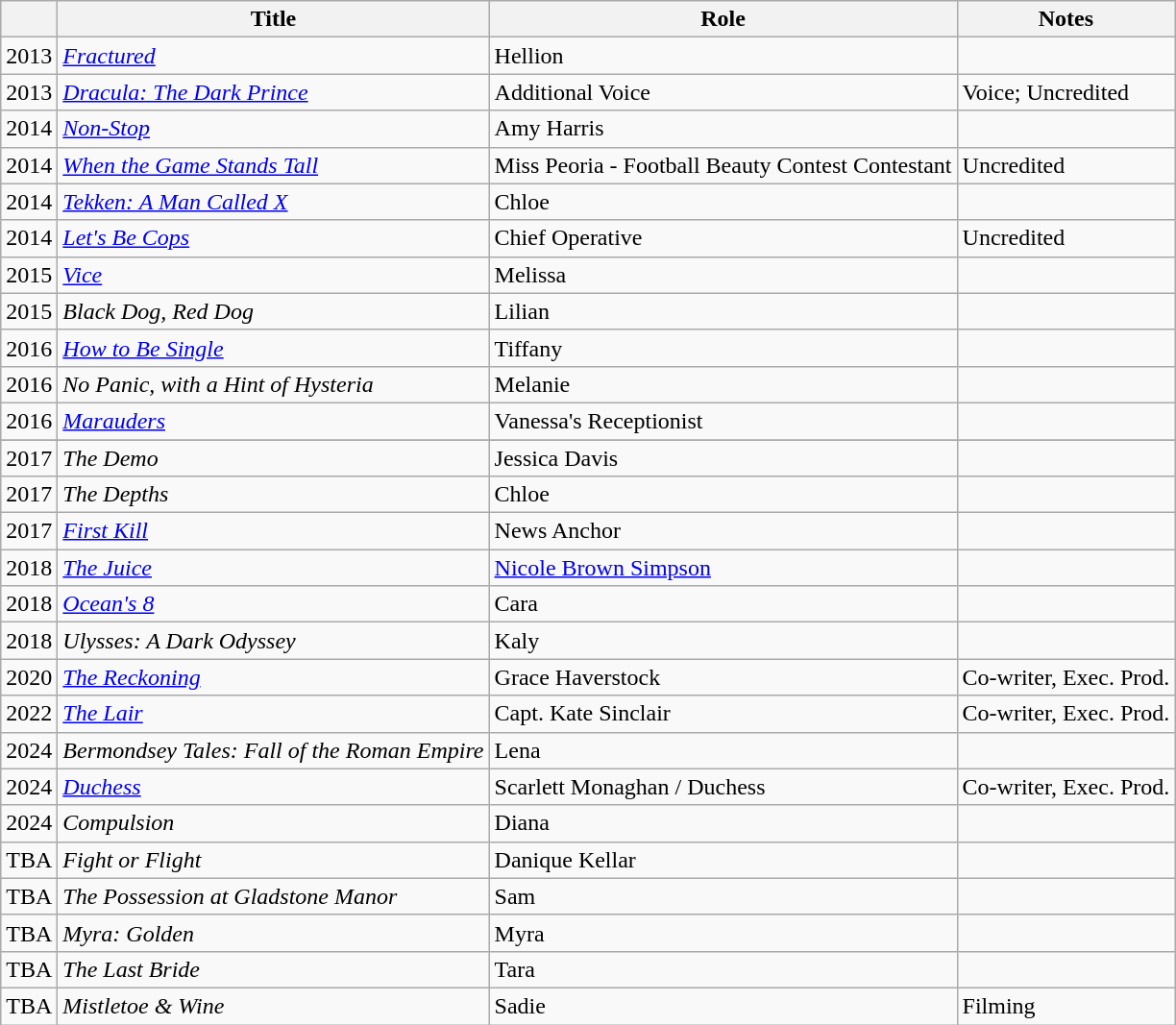<table class="wikitable sortable">
<tr>
<th></th>
<th>Title</th>
<th>Role</th>
<th class="sortable">Notes</th>
</tr>
<tr>
<td>2013</td>
<td><em><a href='#'>Fractured</a></em></td>
<td>Hellion</td>
<td></td>
</tr>
<tr>
<td>2013</td>
<td><em><a href='#'>Dracula: The Dark Prince</a></em></td>
<td>Additional Voice</td>
<td>Voice; Uncredited</td>
</tr>
<tr>
<td>2014</td>
<td><em><a href='#'>Non-Stop</a></em></td>
<td>Amy Harris</td>
<td></td>
</tr>
<tr>
<td>2014</td>
<td><em><a href='#'>When the Game Stands Tall</a></em></td>
<td>Miss Peoria - Football Beauty Contest Contestant</td>
<td>Uncredited</td>
</tr>
<tr>
<td>2014</td>
<td><em><a href='#'>Tekken: A Man Called X</a></em></td>
<td>Chloe</td>
<td></td>
</tr>
<tr>
<td>2014</td>
<td><em><a href='#'>Let's Be Cops</a></em></td>
<td>Chief Operative</td>
<td>Uncredited</td>
</tr>
<tr>
<td>2015</td>
<td><em><a href='#'>Vice</a></em></td>
<td>Melissa</td>
<td></td>
</tr>
<tr>
<td>2015</td>
<td><em>Black Dog, Red Dog</em></td>
<td>Lilian</td>
<td></td>
</tr>
<tr>
<td>2016</td>
<td><em><a href='#'>How to Be Single</a></em></td>
<td>Tiffany</td>
<td></td>
</tr>
<tr>
<td>2016</td>
<td><em>No Panic, with a Hint of Hysteria</em></td>
<td>Melanie</td>
<td></td>
</tr>
<tr>
<td>2016</td>
<td><em><a href='#'>Marauders</a></em></td>
<td>Vanessa's Receptionist</td>
<td></td>
</tr>
<tr>
</tr>
<tr>
<td>2017</td>
<td><em>The Demo</em></td>
<td>Jessica Davis</td>
<td></td>
</tr>
<tr>
<td>2017</td>
<td><em>The Depths</em></td>
<td>Chloe</td>
<td></td>
</tr>
<tr>
<td>2017</td>
<td><em><a href='#'>First Kill</a></em></td>
<td>News Anchor</td>
<td></td>
</tr>
<tr>
<td>2018</td>
<td><a href='#'><em>The Juice</em></a></td>
<td><a href='#'>Nicole Brown Simpson</a></td>
<td></td>
</tr>
<tr>
<td>2018</td>
<td><em><a href='#'>Ocean's 8</a></em></td>
<td>Cara</td>
<td></td>
</tr>
<tr>
<td>2018</td>
<td><em>Ulysses: A Dark Odyssey</em></td>
<td>Kaly</td>
<td></td>
</tr>
<tr>
<td>2020</td>
<td><em><a href='#'>The Reckoning</a></em></td>
<td>Grace Haverstock</td>
<td>Co-writer, Exec. Prod.</td>
</tr>
<tr>
<td>2022</td>
<td><em><a href='#'>The Lair</a></em></td>
<td>Capt. Kate Sinclair</td>
<td>Co-writer, Exec. Prod.</td>
</tr>
<tr>
<td>2024</td>
<td><em>Bermondsey Tales: Fall of the Roman Empire</em></td>
<td>Lena</td>
<td></td>
</tr>
<tr>
<td>2024</td>
<td><em><a href='#'>Duchess</a></em></td>
<td>Scarlett Monaghan / Duchess</td>
<td>Co-writer, Exec. Prod.</td>
</tr>
<tr>
<td>2024</td>
<td><em>Compulsion</em></td>
<td>Diana</td>
<td></td>
</tr>
<tr>
<td>TBA</td>
<td><em>Fight or Flight</em></td>
<td>Danique Kellar</td>
<td></td>
</tr>
<tr>
<td>TBA</td>
<td><em>The Possession at Gladstone Manor</em></td>
<td>Sam</td>
<td></td>
</tr>
<tr>
<td>TBA</td>
<td><em>Myra: Golden</em></td>
<td>Myra</td>
<td></td>
</tr>
<tr>
<td>TBA</td>
<td><em>The Last Bride</em></td>
<td>Tara</td>
<td></td>
</tr>
<tr>
<td>TBA</td>
<td><em>Mistletoe & Wine</em></td>
<td>Sadie</td>
<td>Filming</td>
</tr>
</table>
